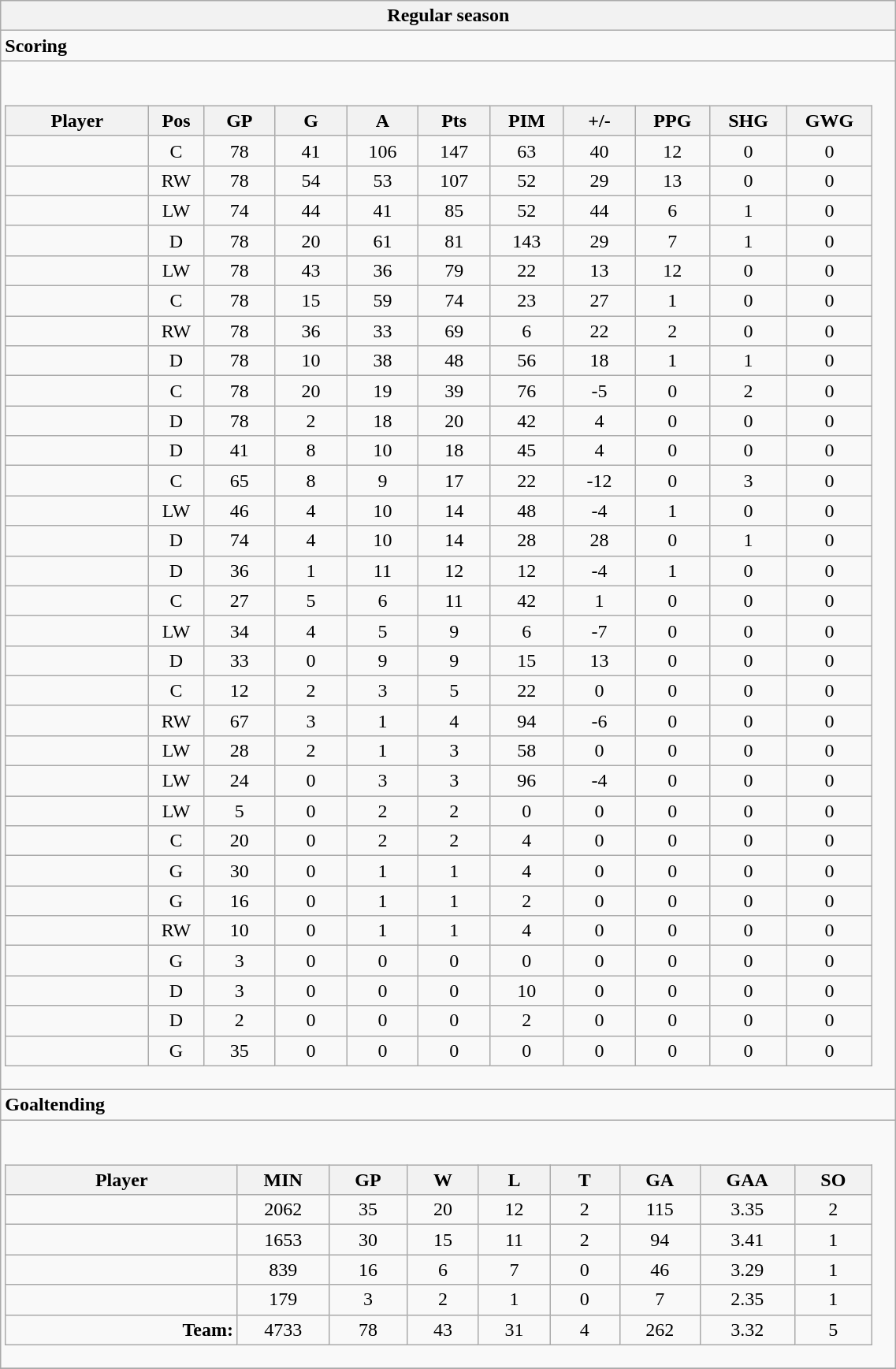<table class="wikitable collapsible" width="60%" border="1">
<tr>
<th>Regular season</th>
</tr>
<tr>
<td class="tocccolors"><strong>Scoring</strong></td>
</tr>
<tr>
<td><br><table class="wikitable sortable">
<tr ALIGN="center">
<th bgcolor="#DDDDFF" width="10%">Player</th>
<th bgcolor="#DDDDFF" width="3%" title="Position">Pos</th>
<th bgcolor="#DDDDFF" width="5%" title="Games played">GP</th>
<th bgcolor="#DDDDFF" width="5%" title="Goals">G</th>
<th bgcolor="#DDDDFF" width="5%" title="Assists">A</th>
<th bgcolor="#DDDDFF" width="5%" title="Points">Pts</th>
<th bgcolor="#DDDDFF" width="5%" title="Penalties in Minutes">PIM</th>
<th bgcolor="#DDDDFF" width="5%" title="Plus/minus">+/-</th>
<th bgcolor="#DDDDFF" width="5%" title="Power play goals">PPG</th>
<th bgcolor="#DDDDFF" width="5%" title="Short-handed goals">SHG</th>
<th bgcolor="#DDDDFF" width="5%" title="Game-winning goals">GWG</th>
</tr>
<tr align="center">
<td align="right"></td>
<td>C</td>
<td>78</td>
<td>41</td>
<td>106</td>
<td>147</td>
<td>63</td>
<td>40</td>
<td>12</td>
<td>0</td>
<td>0</td>
</tr>
<tr align="center">
<td align="right"></td>
<td>RW</td>
<td>78</td>
<td>54</td>
<td>53</td>
<td>107</td>
<td>52</td>
<td>29</td>
<td>13</td>
<td>0</td>
<td>0</td>
</tr>
<tr align="center">
<td align="right"></td>
<td>LW</td>
<td>74</td>
<td>44</td>
<td>41</td>
<td>85</td>
<td>52</td>
<td>44</td>
<td>6</td>
<td>1</td>
<td>0</td>
</tr>
<tr align="center">
<td align="right"></td>
<td>D</td>
<td>78</td>
<td>20</td>
<td>61</td>
<td>81</td>
<td>143</td>
<td>29</td>
<td>7</td>
<td>1</td>
<td>0</td>
</tr>
<tr align="center">
<td align="right"></td>
<td>LW</td>
<td>78</td>
<td>43</td>
<td>36</td>
<td>79</td>
<td>22</td>
<td>13</td>
<td>12</td>
<td>0</td>
<td>0</td>
</tr>
<tr align="center">
<td align="right"></td>
<td>C</td>
<td>78</td>
<td>15</td>
<td>59</td>
<td>74</td>
<td>23</td>
<td>27</td>
<td>1</td>
<td>0</td>
<td>0</td>
</tr>
<tr align="center">
<td align="right"></td>
<td>RW</td>
<td>78</td>
<td>36</td>
<td>33</td>
<td>69</td>
<td>6</td>
<td>22</td>
<td>2</td>
<td>0</td>
<td>0</td>
</tr>
<tr align="center">
<td align="right"></td>
<td>D</td>
<td>78</td>
<td>10</td>
<td>38</td>
<td>48</td>
<td>56</td>
<td>18</td>
<td>1</td>
<td>1</td>
<td>0</td>
</tr>
<tr align="center">
<td align="right"></td>
<td>C</td>
<td>78</td>
<td>20</td>
<td>19</td>
<td>39</td>
<td>76</td>
<td>-5</td>
<td>0</td>
<td>2</td>
<td>0</td>
</tr>
<tr align="center">
<td align="right"></td>
<td>D</td>
<td>78</td>
<td>2</td>
<td>18</td>
<td>20</td>
<td>42</td>
<td>4</td>
<td>0</td>
<td>0</td>
<td>0</td>
</tr>
<tr align="center">
<td align="right"></td>
<td>D</td>
<td>41</td>
<td>8</td>
<td>10</td>
<td>18</td>
<td>45</td>
<td>4</td>
<td>0</td>
<td>0</td>
<td>0</td>
</tr>
<tr align="center">
<td align="right"></td>
<td>C</td>
<td>65</td>
<td>8</td>
<td>9</td>
<td>17</td>
<td>22</td>
<td>-12</td>
<td>0</td>
<td>3</td>
<td>0</td>
</tr>
<tr align="center">
<td align="right"></td>
<td>LW</td>
<td>46</td>
<td>4</td>
<td>10</td>
<td>14</td>
<td>48</td>
<td>-4</td>
<td>1</td>
<td>0</td>
<td>0</td>
</tr>
<tr align="center">
<td align="right"></td>
<td>D</td>
<td>74</td>
<td>4</td>
<td>10</td>
<td>14</td>
<td>28</td>
<td>28</td>
<td>0</td>
<td>1</td>
<td>0</td>
</tr>
<tr align="center">
<td align="right"></td>
<td>D</td>
<td>36</td>
<td>1</td>
<td>11</td>
<td>12</td>
<td>12</td>
<td>-4</td>
<td>1</td>
<td>0</td>
<td>0</td>
</tr>
<tr align="center">
<td align="right"></td>
<td>C</td>
<td>27</td>
<td>5</td>
<td>6</td>
<td>11</td>
<td>42</td>
<td>1</td>
<td>0</td>
<td>0</td>
<td>0</td>
</tr>
<tr align="center">
<td align="right"></td>
<td>LW</td>
<td>34</td>
<td>4</td>
<td>5</td>
<td>9</td>
<td>6</td>
<td>-7</td>
<td>0</td>
<td>0</td>
<td>0</td>
</tr>
<tr align="center">
<td align="right"></td>
<td>D</td>
<td>33</td>
<td>0</td>
<td>9</td>
<td>9</td>
<td>15</td>
<td>13</td>
<td>0</td>
<td>0</td>
<td>0</td>
</tr>
<tr align="center">
<td align="right"></td>
<td>C</td>
<td>12</td>
<td>2</td>
<td>3</td>
<td>5</td>
<td>22</td>
<td>0</td>
<td>0</td>
<td>0</td>
<td>0</td>
</tr>
<tr align="center">
<td align="right"></td>
<td>RW</td>
<td>67</td>
<td>3</td>
<td>1</td>
<td>4</td>
<td>94</td>
<td>-6</td>
<td>0</td>
<td>0</td>
<td>0</td>
</tr>
<tr align="center">
<td align="right"></td>
<td>LW</td>
<td>28</td>
<td>2</td>
<td>1</td>
<td>3</td>
<td>58</td>
<td>0</td>
<td>0</td>
<td>0</td>
<td>0</td>
</tr>
<tr align="center">
<td align="right"></td>
<td>LW</td>
<td>24</td>
<td>0</td>
<td>3</td>
<td>3</td>
<td>96</td>
<td>-4</td>
<td>0</td>
<td>0</td>
<td>0</td>
</tr>
<tr align="center">
<td align="right"></td>
<td>LW</td>
<td>5</td>
<td>0</td>
<td>2</td>
<td>2</td>
<td>0</td>
<td>0</td>
<td>0</td>
<td>0</td>
<td>0</td>
</tr>
<tr align="center">
<td align="right"></td>
<td>C</td>
<td>20</td>
<td>0</td>
<td>2</td>
<td>2</td>
<td>4</td>
<td>0</td>
<td>0</td>
<td>0</td>
<td>0</td>
</tr>
<tr align="center">
<td align="right"></td>
<td>G</td>
<td>30</td>
<td>0</td>
<td>1</td>
<td>1</td>
<td>4</td>
<td>0</td>
<td>0</td>
<td>0</td>
<td>0</td>
</tr>
<tr align="center">
<td align="right"></td>
<td>G</td>
<td>16</td>
<td>0</td>
<td>1</td>
<td>1</td>
<td>2</td>
<td>0</td>
<td>0</td>
<td>0</td>
<td>0</td>
</tr>
<tr align="center">
<td align="right"></td>
<td>RW</td>
<td>10</td>
<td>0</td>
<td>1</td>
<td>1</td>
<td>4</td>
<td>0</td>
<td>0</td>
<td>0</td>
<td>0</td>
</tr>
<tr align="center">
<td align="right"></td>
<td>G</td>
<td>3</td>
<td>0</td>
<td>0</td>
<td>0</td>
<td>0</td>
<td>0</td>
<td>0</td>
<td>0</td>
<td>0</td>
</tr>
<tr align="center">
<td align="right"></td>
<td>D</td>
<td>3</td>
<td>0</td>
<td>0</td>
<td>0</td>
<td>10</td>
<td>0</td>
<td>0</td>
<td>0</td>
<td>0</td>
</tr>
<tr align="center">
<td align="right"></td>
<td>D</td>
<td>2</td>
<td>0</td>
<td>0</td>
<td>0</td>
<td>2</td>
<td>0</td>
<td>0</td>
<td>0</td>
<td>0</td>
</tr>
<tr align="center">
<td align="right"></td>
<td>G</td>
<td>35</td>
<td>0</td>
<td>0</td>
<td>0</td>
<td>0</td>
<td>0</td>
<td>0</td>
<td>0</td>
<td>0</td>
</tr>
</table>
</td>
</tr>
<tr>
<td class="toccolors"><strong>Goaltending</strong></td>
</tr>
<tr>
<td><br><table class="wikitable sortable">
<tr>
<th bgcolor="#DDDDFF" width="10%">Player</th>
<th width="3%" bgcolor="#DDDDFF" title="Minutes played">MIN</th>
<th width="3%" bgcolor="#DDDDFF" title="Games played in">GP</th>
<th width="3%" bgcolor="#DDDDFF" title="Wins">W</th>
<th width="3%" bgcolor="#DDDDFF"title="Losses">L</th>
<th width="3%" bgcolor="#DDDDFF" title="Ties">T</th>
<th width="3%" bgcolor="#DDDDFF" title="Goals against">GA</th>
<th width="3%" bgcolor="#DDDDFF" title="Goals against average">GAA</th>
<th width="3%" bgcolor="#DDDDFF"title="Shut-outs">SO</th>
</tr>
<tr align="center">
<td align="right"></td>
<td>2062</td>
<td>35</td>
<td>20</td>
<td>12</td>
<td>2</td>
<td>115</td>
<td>3.35</td>
<td>2</td>
</tr>
<tr align="center">
<td align="right"></td>
<td>1653</td>
<td>30</td>
<td>15</td>
<td>11</td>
<td>2</td>
<td>94</td>
<td>3.41</td>
<td>1</td>
</tr>
<tr align="center">
<td align="right"></td>
<td>839</td>
<td>16</td>
<td>6</td>
<td>7</td>
<td>0</td>
<td>46</td>
<td>3.29</td>
<td>1</td>
</tr>
<tr align="center">
<td align="right"></td>
<td>179</td>
<td>3</td>
<td>2</td>
<td>1</td>
<td>0</td>
<td>7</td>
<td>2.35</td>
<td>1</td>
</tr>
<tr align="center">
<td align="right"><strong>Team:</strong></td>
<td>4733</td>
<td>78</td>
<td>43</td>
<td>31</td>
<td>4</td>
<td>262</td>
<td>3.32</td>
<td>5</td>
</tr>
</table>
</td>
</tr>
<tr>
</tr>
</table>
